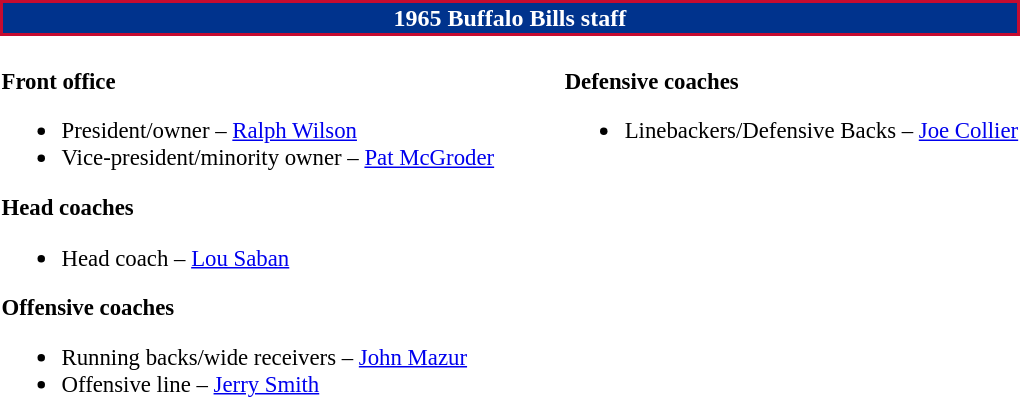<table class="toccolours" style="text-align: left;">
<tr>
<th colspan="7" style="background-color: #00338D; color: #FFFFFF; border:2px solid #C60C30; text-align: center;">1965 Buffalo Bills staff</th>
</tr>
<tr>
<td style="font-size: 95%;" valign="top"><br><strong>Front office</strong><ul><li>President/owner – <a href='#'>Ralph Wilson</a></li><li>Vice-president/minority owner – <a href='#'>Pat McGroder</a></li></ul><strong>Head coaches</strong><ul><li>Head coach – <a href='#'>Lou Saban</a></li></ul><strong>Offensive coaches</strong><ul><li>Running backs/wide receivers – <a href='#'>John Mazur</a></li><li>Offensive line – <a href='#'>Jerry Smith</a></li></ul></td>
<td width="35"> </td>
<td valign="top"></td>
<td style="font-size: 95%;" valign="top"><br><strong>Defensive coaches</strong><ul><li>Linebackers/Defensive Backs – <a href='#'>Joe Collier</a></li></ul></td>
</tr>
</table>
